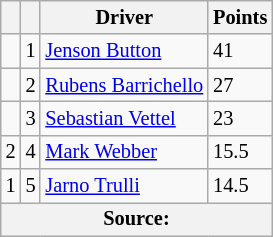<table class="wikitable" style="font-size: 85%;">
<tr>
<th></th>
<th></th>
<th>Driver</th>
<th>Points</th>
</tr>
<tr>
<td></td>
<td align="center">1</td>
<td> <a href='#'>Jenson Button</a></td>
<td>41</td>
</tr>
<tr>
<td></td>
<td align="center">2</td>
<td> <a href='#'>Rubens Barrichello</a></td>
<td>27</td>
</tr>
<tr>
<td></td>
<td align="center">3</td>
<td> <a href='#'>Sebastian Vettel</a></td>
<td>23</td>
</tr>
<tr>
<td> 2</td>
<td align="center">4</td>
<td> <a href='#'>Mark Webber</a></td>
<td>15.5</td>
</tr>
<tr>
<td> 1</td>
<td align="center">5</td>
<td> <a href='#'>Jarno Trulli</a></td>
<td>14.5</td>
</tr>
<tr>
<th colspan=4>Source: </th>
</tr>
</table>
